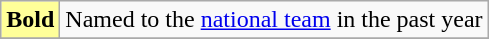<table class="wikitable">
<tr>
<td style="background-color:#FFFF99"><strong>Bold</strong></td>
<td>Named to the <a href='#'>national team</a> in the past year</td>
</tr>
<tr>
</tr>
</table>
